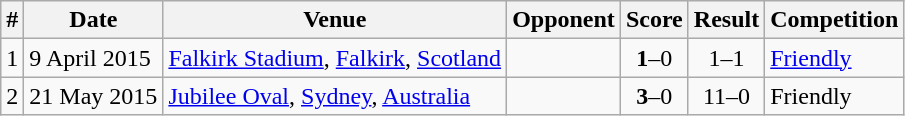<table class="wikitable" style=font-size:100%>
<tr>
<th>#</th>
<th>Date</th>
<th>Venue</th>
<th>Opponent</th>
<th>Score</th>
<th>Result</th>
<th>Competition</th>
</tr>
<tr>
<td>1</td>
<td>9 April 2015</td>
<td><a href='#'>Falkirk Stadium</a>, <a href='#'>Falkirk</a>, <a href='#'>Scotland</a></td>
<td></td>
<td align=center><strong>1</strong>–0</td>
<td align=center>1–1</td>
<td><a href='#'>Friendly</a></td>
</tr>
<tr>
<td>2</td>
<td>21 May 2015</td>
<td><a href='#'>Jubilee Oval</a>, <a href='#'>Sydney</a>, <a href='#'>Australia</a></td>
<td></td>
<td align=center><strong>3</strong>–0</td>
<td align=center>11–0</td>
<td>Friendly</td>
</tr>
</table>
